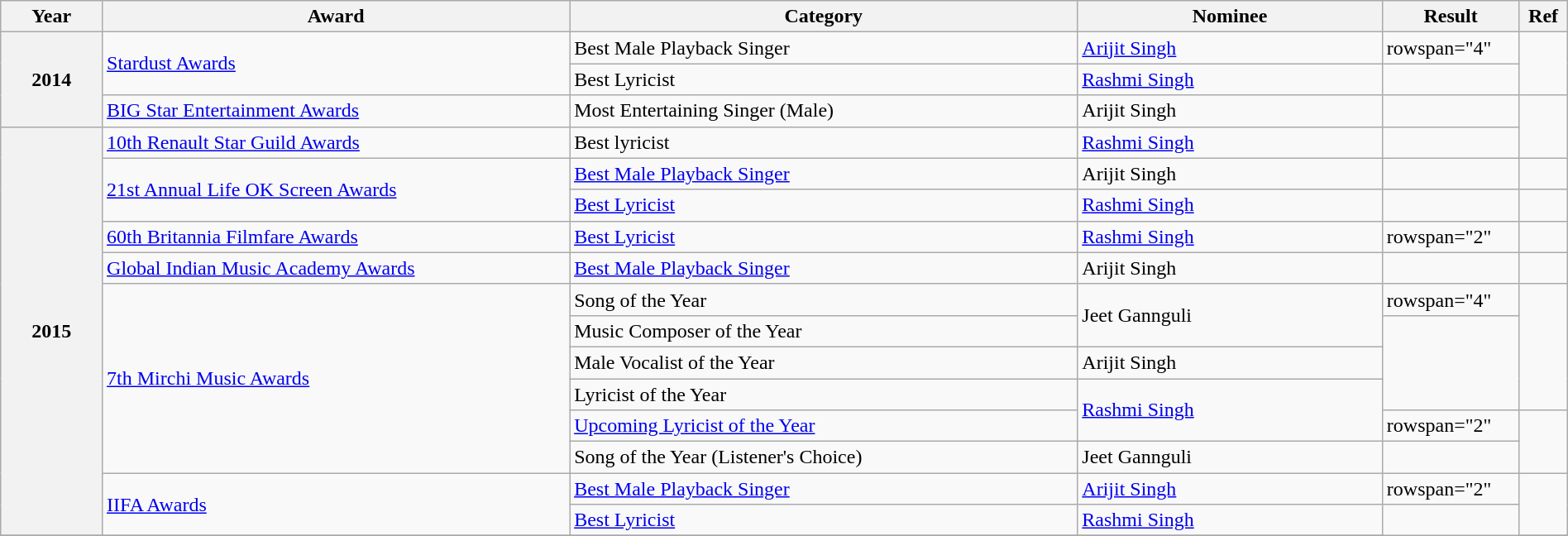<table class="wikitable plainrowheaders" width="100%" textcolor:#000;">
<tr>
<th width=5%>Year</th>
<th width=23%>Award</th>
<th width=25%>Category</th>
<th width=15%>Nominee</th>
<th width=5%>Result</th>
<th width=2%>Ref</th>
</tr>
<tr>
<th scope="row" rowspan="3">2014</th>
<td rowspan="2"><a href='#'>Stardust Awards</a></td>
<td>Best Male Playback Singer</td>
<td><a href='#'>Arijit Singh</a></td>
<td>rowspan="4" </td>
<td rowspan="2"></td>
</tr>
<tr>
<td>Best Lyricist</td>
<td><a href='#'>Rashmi Singh</a></td>
</tr>
<tr>
<td><a href='#'>BIG Star Entertainment Awards</a></td>
<td>Most Entertaining Singer (Male)</td>
<td>Arijit Singh</td>
<td></td>
</tr>
<tr>
<th scope="row" rowspan="13">2015</th>
<td><a href='#'>10th Renault Star Guild Awards</a></td>
<td>Best lyricist</td>
<td><a href='#'>Rashmi Singh</a></td>
<td></td>
</tr>
<tr>
<td rowspan="2"><a href='#'>21st Annual Life OK Screen Awards</a></td>
<td><a href='#'>Best Male Playback Singer</a></td>
<td>Arijit Singh</td>
<td></td>
<td></td>
</tr>
<tr>
<td><a href='#'>Best Lyricist</a></td>
<td><a href='#'>Rashmi Singh</a></td>
<td></td>
<td></td>
</tr>
<tr>
<td><a href='#'>60th Britannia Filmfare Awards</a></td>
<td><a href='#'>Best Lyricist</a></td>
<td><a href='#'>Rashmi Singh</a></td>
<td>rowspan="2" </td>
<td></td>
</tr>
<tr>
<td><a href='#'>Global Indian Music Academy Awards</a></td>
<td><a href='#'>Best Male Playback Singer</a></td>
<td>Arijit Singh</td>
<td></td>
</tr>
<tr>
<td rowspan="6"><a href='#'>7th Mirchi Music Awards</a></td>
<td>Song of the Year</td>
<td rowspan="2">Jeet Gannguli</td>
<td>rowspan="4" </td>
<td rowspan="4"></td>
</tr>
<tr>
<td>Music Composer of the Year</td>
</tr>
<tr>
<td>Male Vocalist of the Year</td>
<td>Arijit Singh</td>
</tr>
<tr>
<td>Lyricist of the Year</td>
<td rowspan="2"><a href='#'>Rashmi Singh</a></td>
</tr>
<tr>
<td><a href='#'>Upcoming Lyricist of the Year</a></td>
<td>rowspan="2" </td>
<td rowspan="2"></td>
</tr>
<tr>
<td>Song of the Year (Listener's Choice)</td>
<td>Jeet Gannguli</td>
</tr>
<tr>
<td rowspan="2"><a href='#'>IIFA Awards</a></td>
<td><a href='#'>Best Male Playback Singer</a></td>
<td><a href='#'>Arijit Singh</a></td>
<td>rowspan="2" </td>
<td rowspan="2"></td>
</tr>
<tr>
<td><a href='#'>Best Lyricist</a></td>
<td><a href='#'>Rashmi Singh</a></td>
</tr>
<tr>
</tr>
</table>
